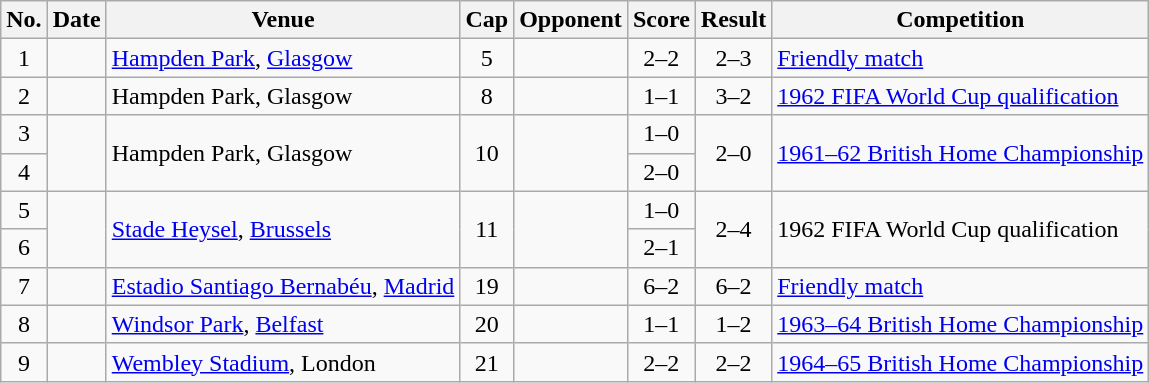<table class="wikitable sortable">
<tr>
<th scope="col">No.</th>
<th scope="col">Date</th>
<th scope="col">Venue</th>
<th scope="col">Cap</th>
<th scope="col">Opponent</th>
<th scope="col">Score</th>
<th scope="col">Result</th>
<th scope="col">Competition</th>
</tr>
<tr>
<td align="center">1</td>
<td></td>
<td><a href='#'>Hampden Park</a>, <a href='#'>Glasgow</a></td>
<td align="center">5</td>
<td></td>
<td align="center">2–2</td>
<td align="center">2–3</td>
<td><a href='#'>Friendly match</a></td>
</tr>
<tr>
<td align="center">2</td>
<td></td>
<td>Hampden Park, Glasgow</td>
<td align="center">8</td>
<td></td>
<td align="center">1–1</td>
<td align="center">3–2</td>
<td><a href='#'>1962 FIFA World Cup qualification</a></td>
</tr>
<tr>
<td align="center">3</td>
<td rowspan="2"></td>
<td rowspan="2">Hampden Park, Glasgow</td>
<td rowspan="2" align="center">10</td>
<td rowspan="2"></td>
<td align="center">1–0</td>
<td rowspan="2" align="center">2–0</td>
<td rowspan="2"><a href='#'>1961–62 British Home Championship</a></td>
</tr>
<tr>
<td align="center">4</td>
<td align="center">2–0</td>
</tr>
<tr>
<td align="center">5</td>
<td rowspan="2"></td>
<td rowspan="2"><a href='#'>Stade Heysel</a>, <a href='#'>Brussels</a></td>
<td rowspan="2" align="center">11</td>
<td rowspan="2"></td>
<td align="center">1–0</td>
<td rowspan="2" align="center">2–4</td>
<td rowspan="2">1962 FIFA World Cup qualification</td>
</tr>
<tr>
<td align="center">6</td>
<td align="center">2–1</td>
</tr>
<tr>
<td align="center">7</td>
<td></td>
<td><a href='#'>Estadio Santiago Bernabéu</a>, <a href='#'>Madrid</a></td>
<td align="center">19</td>
<td></td>
<td align="center">6–2</td>
<td align="center">6–2</td>
<td><a href='#'>Friendly match</a></td>
</tr>
<tr>
<td align="center">8</td>
<td></td>
<td><a href='#'>Windsor Park</a>, <a href='#'>Belfast</a></td>
<td align="center">20</td>
<td></td>
<td align="center">1–1</td>
<td align="center">1–2</td>
<td><a href='#'>1963–64 British Home Championship</a></td>
</tr>
<tr>
<td align="center">9</td>
<td></td>
<td><a href='#'>Wembley Stadium</a>, London</td>
<td align="center">21</td>
<td></td>
<td align="center">2–2</td>
<td align="center">2–2</td>
<td><a href='#'>1964–65 British Home Championship</a></td>
</tr>
</table>
